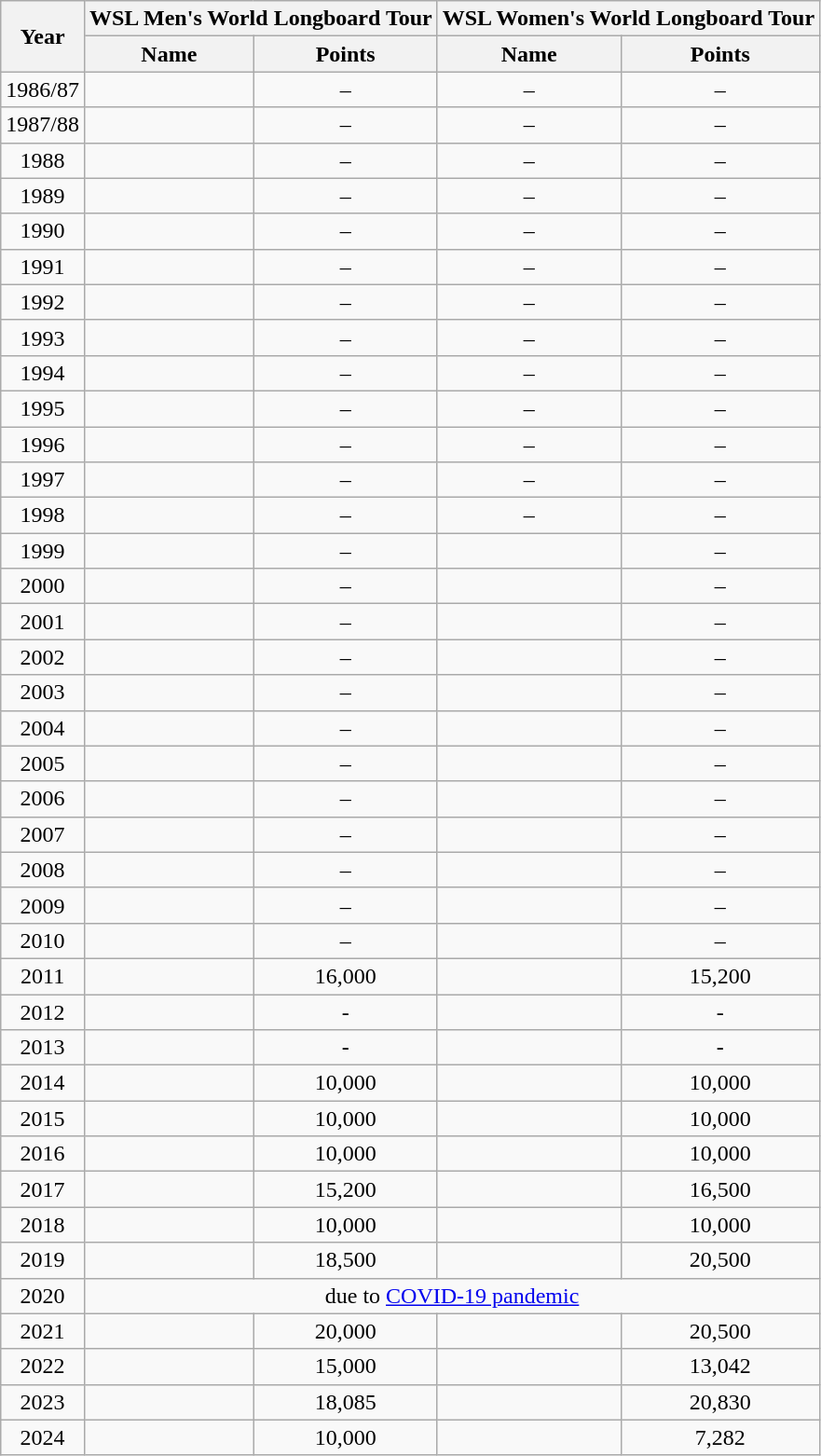<table class="wikitable">
<tr>
<th rowspan="2">Year</th>
<th colspan="2">WSL Men's World Longboard Tour</th>
<th colspan="2">WSL Women's World Longboard Tour</th>
</tr>
<tr>
<th>Name</th>
<th>Points</th>
<th>Name</th>
<th>Points</th>
</tr>
<tr>
<td style="text-align:center;">1986/87</td>
<td></td>
<td style="text-align:center;">–</td>
<td style="text-align:center;">–</td>
<td style="text-align:center;">–</td>
</tr>
<tr>
<td style="text-align:center;">1987/88</td>
<td></td>
<td style="text-align:center;">–</td>
<td style="text-align:center;">–</td>
<td style="text-align:center;">–</td>
</tr>
<tr>
<td style="text-align:center;">1988</td>
<td></td>
<td style="text-align:center;">–</td>
<td style="text-align:center;">–</td>
<td style="text-align:center;">–</td>
</tr>
<tr>
<td style="text-align:center;">1989</td>
<td></td>
<td style="text-align:center;">–</td>
<td style="text-align:center;">–</td>
<td style="text-align:center;">–</td>
</tr>
<tr>
<td style="text-align:center;">1990</td>
<td></td>
<td style="text-align:center;">–</td>
<td style="text-align:center;">–</td>
<td style="text-align:center;">–</td>
</tr>
<tr>
<td style="text-align:center;">1991</td>
<td></td>
<td style="text-align:center;">–</td>
<td style="text-align:center;">–</td>
<td style="text-align:center;">–</td>
</tr>
<tr>
<td style="text-align:center;">1992</td>
<td></td>
<td style="text-align:center;">–</td>
<td style="text-align:center;">–</td>
<td style="text-align:center;">–</td>
</tr>
<tr>
<td style="text-align:center;">1993</td>
<td></td>
<td style="text-align:center;">–</td>
<td style="text-align:center;">–</td>
<td style="text-align:center;">–</td>
</tr>
<tr>
<td style="text-align:center;">1994</td>
<td></td>
<td style="text-align:center;">–</td>
<td style="text-align:center;">–</td>
<td style="text-align:center;">–</td>
</tr>
<tr>
<td style="text-align:center;">1995</td>
<td></td>
<td style="text-align:center;">–</td>
<td style="text-align:center;">–</td>
<td style="text-align:center;">–</td>
</tr>
<tr>
<td style="text-align:center;">1996</td>
<td></td>
<td style="text-align:center;">–</td>
<td style="text-align:center;">–</td>
<td style="text-align:center;">–</td>
</tr>
<tr>
<td style="text-align:center;">1997</td>
<td></td>
<td style="text-align:center;">–</td>
<td style="text-align:center;">–</td>
<td style="text-align:center;">–</td>
</tr>
<tr>
<td style="text-align:center;">1998</td>
<td></td>
<td style="text-align:center;">–</td>
<td style="text-align:center;">–</td>
<td style="text-align:center;">–</td>
</tr>
<tr>
<td style="text-align:center;">1999</td>
<td></td>
<td style="text-align:center;">–</td>
<td></td>
<td style="text-align:center;">–</td>
</tr>
<tr>
<td style="text-align:center;">2000</td>
<td></td>
<td style="text-align:center;">–</td>
<td></td>
<td style="text-align:center;">–</td>
</tr>
<tr>
<td style="text-align:center;">2001</td>
<td></td>
<td style="text-align:center;">–</td>
<td></td>
<td style="text-align:center;">–</td>
</tr>
<tr>
<td style="text-align:center;">2002</td>
<td></td>
<td style="text-align:center;">–</td>
<td></td>
<td style="text-align:center;">–</td>
</tr>
<tr>
<td style="text-align:center;">2003</td>
<td></td>
<td style="text-align:center;">–</td>
<td></td>
<td style="text-align:center;">–</td>
</tr>
<tr>
<td style="text-align:center;">2004</td>
<td></td>
<td style="text-align:center;">–</td>
<td></td>
<td style="text-align:center;">–</td>
</tr>
<tr>
<td style="text-align:center;">2005</td>
<td></td>
<td style="text-align:center;">–</td>
<td></td>
<td style="text-align:center;">–</td>
</tr>
<tr>
<td style="text-align:center;">2006</td>
<td></td>
<td style="text-align:center;">–</td>
<td></td>
<td style="text-align:center;">–</td>
</tr>
<tr>
<td style="text-align:center;">2007</td>
<td></td>
<td style="text-align:center;">–</td>
<td></td>
<td style="text-align:center;">–</td>
</tr>
<tr>
<td style="text-align:center;">2008</td>
<td></td>
<td style="text-align:center;">–</td>
<td></td>
<td style="text-align:center;">–</td>
</tr>
<tr>
<td style="text-align:center;">2009</td>
<td></td>
<td style="text-align:center;">–</td>
<td></td>
<td style="text-align:center;">–</td>
</tr>
<tr>
<td style="text-align:center;">2010</td>
<td></td>
<td style="text-align:center;">–</td>
<td></td>
<td style="text-align:center;">–</td>
</tr>
<tr>
<td style="text-align:center;">2011</td>
<td></td>
<td style="text-align:center;">16,000</td>
<td></td>
<td style="text-align:center;">15,200</td>
</tr>
<tr>
<td style="text-align:center;">2012</td>
<td></td>
<td style="text-align:center;">-</td>
<td></td>
<td style="text-align:center;">-</td>
</tr>
<tr>
<td style="text-align:center;">2013</td>
<td></td>
<td style="text-align:center;">-</td>
<td></td>
<td style="text-align:center;">-</td>
</tr>
<tr>
<td style="text-align:center;">2014</td>
<td></td>
<td style="text-align:center;">10,000</td>
<td></td>
<td style="text-align:center;">10,000</td>
</tr>
<tr>
<td style="text-align:center;">2015</td>
<td></td>
<td style="text-align:center;">10,000</td>
<td></td>
<td style="text-align:center;">10,000</td>
</tr>
<tr>
<td style="text-align:center;">2016</td>
<td></td>
<td style="text-align:center;">10,000</td>
<td></td>
<td style="text-align:center;">10,000</td>
</tr>
<tr>
<td style="text-align:center;">2017</td>
<td></td>
<td style="text-align:center;">15,200</td>
<td></td>
<td style="text-align:center;">16,500</td>
</tr>
<tr>
<td style="text-align:center;">2018</td>
<td></td>
<td style="text-align:center;">10,000</td>
<td></td>
<td style="text-align:center;">10,000</td>
</tr>
<tr>
<td style="text-align:center;">2019</td>
<td></td>
<td style="text-align:center;">18,500</td>
<td></td>
<td style="text-align:center;">20,500</td>
</tr>
<tr>
<td style="text-align:center;">2020</td>
<td colspan=4 style="text-align:center;"> due to <a href='#'>COVID-19 pandemic</a></td>
</tr>
<tr>
<td style="text-align:center;">2021</td>
<td></td>
<td style="text-align:center;">20,000</td>
<td></td>
<td style="text-align:center;">20,500</td>
</tr>
<tr>
<td style="text-align:center;">2022</td>
<td></td>
<td style="text-align:center;">15,000</td>
<td></td>
<td style="text-align:center;">13,042</td>
</tr>
<tr>
<td style="text-align:center;">2023</td>
<td></td>
<td style="text-align:center;">18,085</td>
<td></td>
<td style="text-align:center;">20,830</td>
</tr>
<tr>
<td style="text-align:center;">2024</td>
<td></td>
<td style="text-align:center;">10,000</td>
<td></td>
<td style="text-align:center;">7,282</td>
</tr>
</table>
